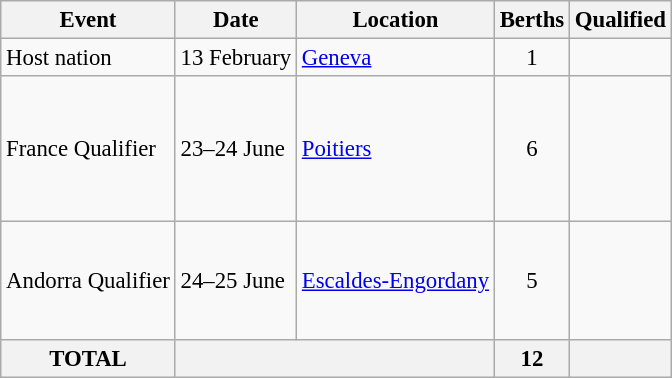<table class="wikitable " style="font-size:95%;">
<tr>
<th>Event</th>
<th>Date</th>
<th>Location</th>
<th>Berths</th>
<th>Qualified</th>
</tr>
<tr>
<td>Host nation</td>
<td>13 February</td>
<td> <a href='#'>Geneva</a></td>
<td align=center>1</td>
<td></td>
</tr>
<tr>
<td>France Qualifier</td>
<td>23–24 June</td>
<td> <a href='#'>Poitiers</a></td>
<td align=center>6</td>
<td> <br>  <br>  <br>  <br>  <br> </td>
</tr>
<tr>
<td>Andorra Qualifier</td>
<td>24–25 June</td>
<td> <a href='#'>Escaldes-Engordany</a></td>
<td align=center>5</td>
<td> <br>  <br>  <br>  <br> </td>
</tr>
<tr>
<th>TOTAL</th>
<th colspan="2"></th>
<th>12</th>
<th></th>
</tr>
</table>
